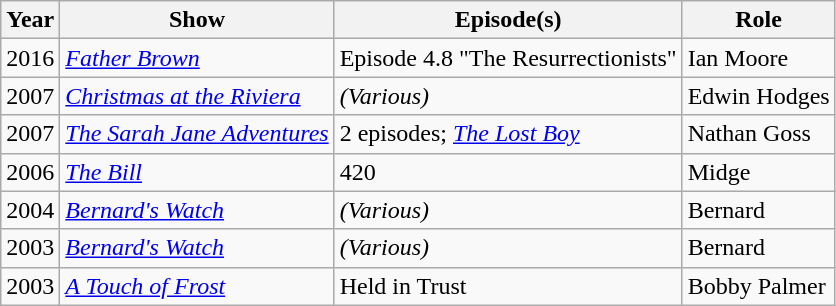<table class="wikitable">
<tr>
<th>Year</th>
<th>Show</th>
<th>Episode(s)</th>
<th>Role</th>
</tr>
<tr>
<td>2016</td>
<td><em><a href='#'>Father Brown</a></em></td>
<td>Episode 4.8 "The Resurrectionists"</td>
<td>Ian Moore</td>
</tr>
<tr>
<td>2007</td>
<td><em><a href='#'>Christmas at the Riviera</a></em></td>
<td><em>(Various)</em></td>
<td>Edwin Hodges</td>
</tr>
<tr>
<td>2007</td>
<td><em><a href='#'>The Sarah Jane Adventures</a></em></td>
<td>2 episodes; <em><a href='#'>The Lost Boy</a></em></td>
<td>Nathan Goss</td>
</tr>
<tr>
<td>2006</td>
<td><em><a href='#'>The Bill</a></em></td>
<td>420</td>
<td>Midge</td>
</tr>
<tr>
<td>2004</td>
<td><em><a href='#'>Bernard's Watch</a></em></td>
<td><em>(Various)</em></td>
<td>Bernard</td>
</tr>
<tr>
<td>2003</td>
<td><em><a href='#'>Bernard's Watch</a></em></td>
<td><em>(Various)</em></td>
<td>Bernard</td>
</tr>
<tr>
<td>2003</td>
<td><em><a href='#'>A Touch of Frost</a></em></td>
<td>Held in Trust</td>
<td>Bobby Palmer</td>
</tr>
</table>
